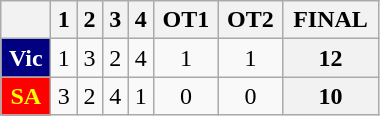<table class=wikitable style="width:20%;15%;15%;15%;15%;20%">
<tr>
<th></th>
<th>1</th>
<th>2</th>
<th>3</th>
<th>4</th>
<th>OT1</th>
<th>OT2</th>
<th>FINAL</th>
</tr>
<tr>
<th style="background:navy; color:white">Vic</th>
<td align=center>1</td>
<td align=center>3</td>
<td align=center>2</td>
<td align=center>4</td>
<td align=center>1</td>
<td align=center>1</td>
<th>12</th>
</tr>
<tr>
<th style="background:red; color:yellow">SA</th>
<td align=center>3</td>
<td align=center>2</td>
<td align=center>4</td>
<td align=center>1</td>
<td align=center>0</td>
<td align=center>0</td>
<th>10</th>
</tr>
</table>
